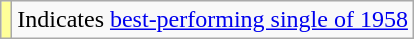<table class="wikitable plainrowheaders" style="text-align:center;">
<tr>
<td style="background-color:#FFFF99"></td>
<td>Indicates <a href='#'>best-performing single of 1958</a></td>
</tr>
</table>
